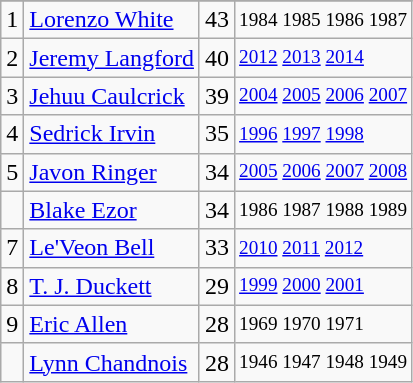<table class="wikitable">
<tr>
</tr>
<tr>
<td>1</td>
<td><a href='#'>Lorenzo White</a></td>
<td>43</td>
<td style="font-size:80%;">1984 1985 1986 1987</td>
</tr>
<tr>
<td>2</td>
<td><a href='#'>Jeremy Langford</a></td>
<td>40</td>
<td style="font-size:80%;"><a href='#'>2012</a> <a href='#'>2013</a> <a href='#'>2014</a></td>
</tr>
<tr>
<td>3</td>
<td><a href='#'>Jehuu Caulcrick</a></td>
<td>39</td>
<td style="font-size:80%;"><a href='#'>2004</a> <a href='#'>2005</a> <a href='#'>2006</a> <a href='#'>2007</a></td>
</tr>
<tr>
<td>4</td>
<td><a href='#'>Sedrick Irvin</a></td>
<td>35</td>
<td style="font-size:80%;"><a href='#'>1996</a> <a href='#'>1997</a> <a href='#'>1998</a></td>
</tr>
<tr>
<td>5</td>
<td><a href='#'>Javon Ringer</a></td>
<td>34</td>
<td style="font-size:80%;"><a href='#'>2005</a> <a href='#'>2006</a> <a href='#'>2007</a> <a href='#'>2008</a></td>
</tr>
<tr>
<td></td>
<td><a href='#'>Blake Ezor</a></td>
<td>34</td>
<td style="font-size:80%;">1986 1987 1988 1989</td>
</tr>
<tr>
<td>7</td>
<td><a href='#'>Le'Veon Bell</a></td>
<td>33</td>
<td style="font-size:80%;"><a href='#'>2010</a> <a href='#'>2011</a> <a href='#'>2012</a></td>
</tr>
<tr>
<td>8</td>
<td><a href='#'>T. J. Duckett</a></td>
<td>29</td>
<td style="font-size:80%;"><a href='#'>1999</a> <a href='#'>2000</a> <a href='#'>2001</a></td>
</tr>
<tr>
<td>9</td>
<td><a href='#'>Eric Allen</a></td>
<td>28</td>
<td style="font-size:80%;">1969 1970 1971</td>
</tr>
<tr>
<td></td>
<td><a href='#'>Lynn Chandnois</a></td>
<td>28</td>
<td style="font-size:80%;">1946 1947 1948 1949</td>
</tr>
</table>
